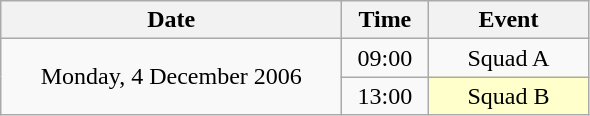<table class = "wikitable" style="text-align:center;">
<tr>
<th width=220>Date</th>
<th width=50>Time</th>
<th width=100>Event</th>
</tr>
<tr>
<td rowspan=2>Monday, 4 December 2006</td>
<td>09:00</td>
<td>Squad A</td>
</tr>
<tr>
<td>13:00</td>
<td bgcolor=ffffcc>Squad B</td>
</tr>
</table>
